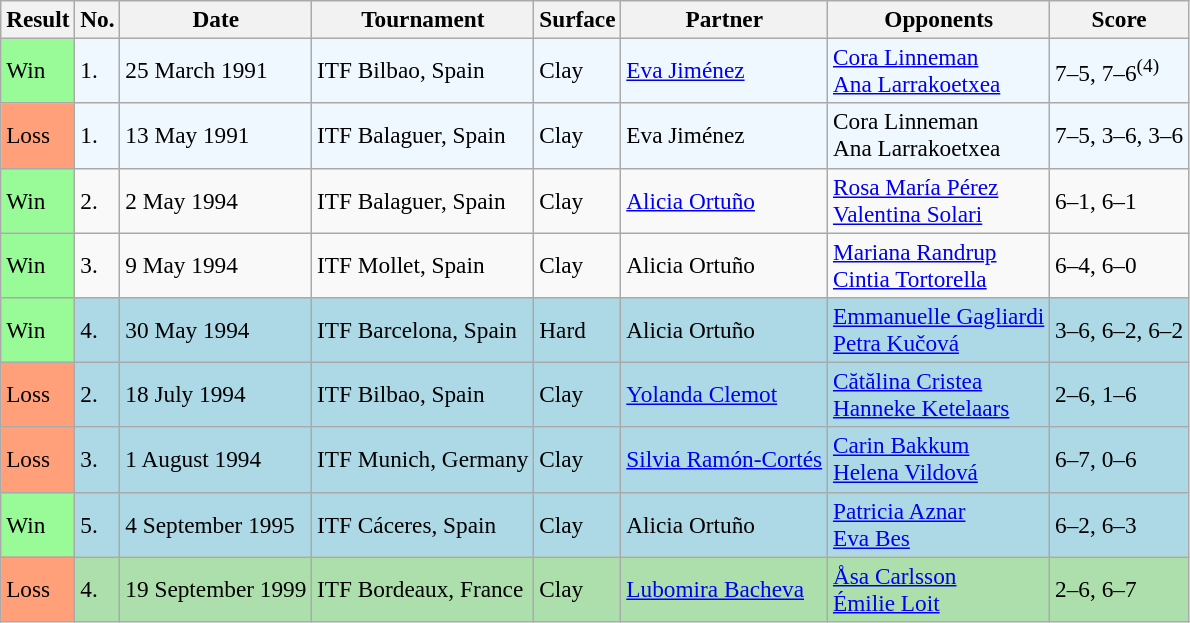<table class="sortable wikitable" style="font-size:97%">
<tr>
<th>Result</th>
<th>No.</th>
<th>Date</th>
<th>Tournament</th>
<th>Surface</th>
<th>Partner</th>
<th>Opponents</th>
<th class="unsortable">Score</th>
</tr>
<tr bgcolor="#f0f8ff">
<td style="background:#98fb98;">Win</td>
<td>1.</td>
<td>25 March 1991</td>
<td>ITF Bilbao, Spain</td>
<td>Clay</td>
<td> <a href='#'>Eva Jiménez</a></td>
<td> <a href='#'>Cora Linneman</a> <br>  <a href='#'>Ana Larrakoetxea</a></td>
<td>7–5, 7–6<sup>(4)</sup></td>
</tr>
<tr bgcolor="#f0f8ff">
<td style="background:#ffa07a;">Loss</td>
<td>1.</td>
<td>13 May 1991</td>
<td>ITF Balaguer, Spain</td>
<td>Clay</td>
<td> Eva Jiménez</td>
<td> Cora Linneman <br>  Ana Larrakoetxea</td>
<td>7–5, 3–6, 3–6</td>
</tr>
<tr>
<td style="background:#98fb98;">Win</td>
<td>2.</td>
<td>2 May 1994</td>
<td>ITF Balaguer, Spain</td>
<td>Clay</td>
<td> <a href='#'>Alicia Ortuño</a></td>
<td> <a href='#'>Rosa María Pérez</a> <br>  <a href='#'>Valentina Solari</a></td>
<td>6–1, 6–1</td>
</tr>
<tr>
<td style="background:#98fb98;">Win</td>
<td>3.</td>
<td>9 May 1994</td>
<td>ITF Mollet, Spain</td>
<td>Clay</td>
<td> Alicia Ortuño</td>
<td> <a href='#'>Mariana Randrup</a> <br>  <a href='#'>Cintia Tortorella</a></td>
<td>6–4, 6–0</td>
</tr>
<tr style="background:lightblue;">
<td style="background:#98fb98;">Win</td>
<td>4.</td>
<td>30 May 1994</td>
<td>ITF Barcelona, Spain</td>
<td>Hard</td>
<td> Alicia Ortuño</td>
<td> <a href='#'>Emmanuelle Gagliardi</a> <br>  <a href='#'>Petra Kučová</a></td>
<td>3–6, 6–2, 6–2</td>
</tr>
<tr style="background:lightblue;">
<td style="background:#ffa07a;">Loss</td>
<td>2.</td>
<td>18 July 1994</td>
<td>ITF Bilbao, Spain</td>
<td>Clay</td>
<td> <a href='#'>Yolanda Clemot</a></td>
<td> <a href='#'>Cătălina Cristea</a> <br>  <a href='#'>Hanneke Ketelaars</a></td>
<td>2–6, 1–6</td>
</tr>
<tr style="background:lightblue;">
<td style="background:#ffa07a;">Loss</td>
<td>3.</td>
<td>1 August 1994</td>
<td>ITF Munich, Germany</td>
<td>Clay</td>
<td> <a href='#'>Silvia Ramón-Cortés</a></td>
<td> <a href='#'>Carin Bakkum</a> <br>  <a href='#'>Helena Vildová</a></td>
<td>6–7, 0–6</td>
</tr>
<tr style="background:lightblue;">
<td style="background:#98fb98;">Win</td>
<td>5.</td>
<td>4 September 1995</td>
<td>ITF Cáceres, Spain</td>
<td>Clay</td>
<td> Alicia Ortuño</td>
<td> <a href='#'>Patricia Aznar</a> <br>  <a href='#'>Eva Bes</a></td>
<td>6–2, 6–3</td>
</tr>
<tr style="background:#addfad;">
<td style="background:#ffa07a;">Loss</td>
<td>4.</td>
<td>19 September 1999</td>
<td>ITF Bordeaux, France</td>
<td>Clay</td>
<td> <a href='#'>Lubomira Bacheva</a></td>
<td> <a href='#'>Åsa Carlsson</a> <br>  <a href='#'>Émilie Loit</a></td>
<td>2–6, 6–7</td>
</tr>
</table>
